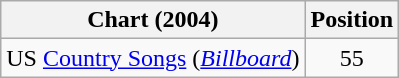<table class="wikitable sortable">
<tr>
<th scope="col">Chart (2004)</th>
<th scope="col">Position</th>
</tr>
<tr>
<td>US <a href='#'>Country Songs</a> (<em><a href='#'>Billboard</a></em>)</td>
<td align="center">55</td>
</tr>
</table>
